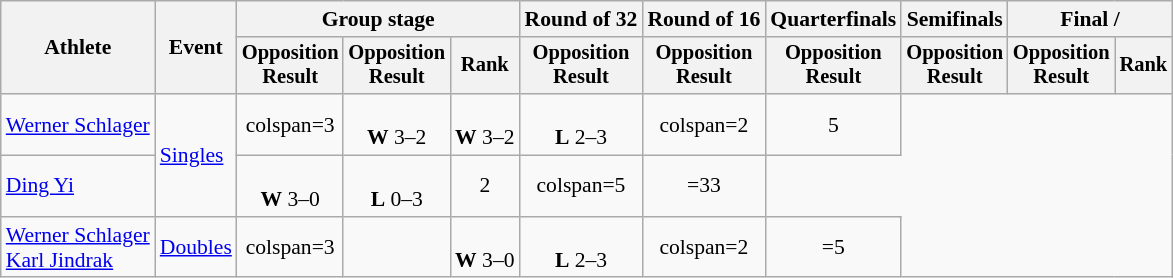<table class=wikitable style=font-size:90%;text-align:center>
<tr>
<th rowspan=2>Athlete</th>
<th rowspan=2>Event</th>
<th colspan=3>Group stage</th>
<th>Round of 32</th>
<th>Round of 16</th>
<th>Quarterfinals</th>
<th>Semifinals</th>
<th colspan=2>Final / </th>
</tr>
<tr style=font-size:95%>
<th>Opposition<br>Result</th>
<th>Opposition<br>Result</th>
<th>Rank</th>
<th>Opposition<br>Result</th>
<th>Opposition<br>Result</th>
<th>Opposition<br>Result</th>
<th>Opposition<br>Result</th>
<th>Opposition<br>Result</th>
<th>Rank</th>
</tr>
<tr>
<td align=left><a href='#'>Werner Schlager</a></td>
<td align=left rowspan=2><a href='#'>Singles</a></td>
<td>colspan=3 </td>
<td><br><strong>W</strong> 3–2</td>
<td><br><strong>W</strong> 3–2</td>
<td><br><strong>L</strong> 2–3</td>
<td>colspan=2 </td>
<td>5</td>
</tr>
<tr>
<td align=left><a href='#'>Ding Yi</a></td>
<td><br><strong>W</strong> 3–0</td>
<td><br><strong>L</strong> 0–3</td>
<td>2</td>
<td>colspan=5 </td>
<td>=33</td>
</tr>
<tr>
<td align=left><a href='#'>Werner Schlager</a><br><a href='#'>Karl Jindrak</a></td>
<td align=left><a href='#'>Doubles</a></td>
<td>colspan=3 </td>
<td></td>
<td><br><strong>W</strong> 3–0</td>
<td><br><strong>L</strong> 2–3</td>
<td>colspan=2 </td>
<td>=5</td>
</tr>
</table>
